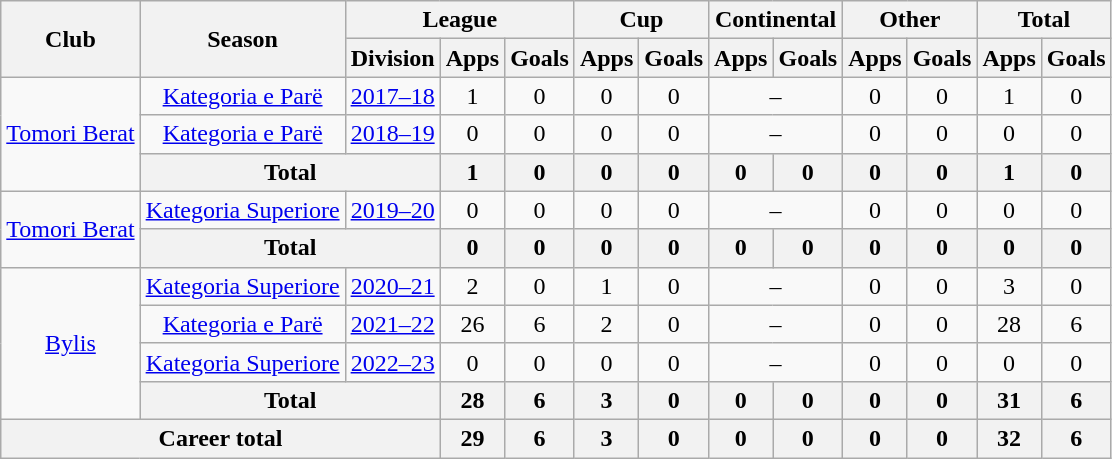<table class="wikitable" style="text-align: center">
<tr>
<th rowspan="2">Club</th>
<th rowspan="2">Season</th>
<th colspan="3">League</th>
<th colspan="2">Cup</th>
<th colspan="2">Continental</th>
<th colspan="2">Other</th>
<th colspan="2">Total</th>
</tr>
<tr>
<th>Division</th>
<th>Apps</th>
<th>Goals</th>
<th>Apps</th>
<th>Goals</th>
<th>Apps</th>
<th>Goals</th>
<th>Apps</th>
<th>Goals</th>
<th>Apps</th>
<th>Goals</th>
</tr>
<tr>
<td rowspan="3"><a href='#'>Tomori Berat</a></td>
<td><a href='#'>Kategoria e Parë</a></td>
<td><a href='#'>2017–18</a></td>
<td>1</td>
<td>0</td>
<td>0</td>
<td>0</td>
<td colspan="2">–</td>
<td>0</td>
<td>0</td>
<td>1</td>
<td>0</td>
</tr>
<tr>
<td><a href='#'>Kategoria e Parë</a></td>
<td><a href='#'>2018–19</a></td>
<td>0</td>
<td>0</td>
<td>0</td>
<td>0</td>
<td colspan="2">–</td>
<td>0</td>
<td>0</td>
<td>0</td>
<td>0</td>
</tr>
<tr>
<th colspan="2"><strong>Total</strong></th>
<th>1</th>
<th>0</th>
<th>0</th>
<th>0</th>
<th>0</th>
<th>0</th>
<th>0</th>
<th>0</th>
<th>1</th>
<th>0</th>
</tr>
<tr>
<td rowspan="2"><a href='#'>Tomori Berat</a></td>
<td><a href='#'>Kategoria Superiore</a></td>
<td><a href='#'>2019–20</a></td>
<td>0</td>
<td>0</td>
<td>0</td>
<td>0</td>
<td colspan="2">–</td>
<td>0</td>
<td>0</td>
<td>0</td>
<td>0</td>
</tr>
<tr>
<th colspan="2"><strong>Total</strong></th>
<th>0</th>
<th>0</th>
<th>0</th>
<th>0</th>
<th>0</th>
<th>0</th>
<th>0</th>
<th>0</th>
<th>0</th>
<th>0</th>
</tr>
<tr>
<td rowspan="4"><a href='#'>Bylis</a></td>
<td><a href='#'>Kategoria Superiore</a></td>
<td><a href='#'>2020–21</a></td>
<td>2</td>
<td>0</td>
<td>1</td>
<td>0</td>
<td colspan="2">–</td>
<td>0</td>
<td>0</td>
<td>3</td>
<td>0</td>
</tr>
<tr>
<td><a href='#'>Kategoria e Parë</a></td>
<td><a href='#'>2021–22</a></td>
<td>26</td>
<td>6</td>
<td>2</td>
<td>0</td>
<td colspan="2">–</td>
<td>0</td>
<td>0</td>
<td>28</td>
<td>6</td>
</tr>
<tr>
<td><a href='#'>Kategoria Superiore</a></td>
<td><a href='#'>2022–23</a></td>
<td>0</td>
<td>0</td>
<td>0</td>
<td>0</td>
<td colspan="2">–</td>
<td>0</td>
<td>0</td>
<td>0</td>
<td>0</td>
</tr>
<tr>
<th colspan="2"><strong>Total</strong></th>
<th>28</th>
<th>6</th>
<th>3</th>
<th>0</th>
<th>0</th>
<th>0</th>
<th>0</th>
<th>0</th>
<th>31</th>
<th>6</th>
</tr>
<tr>
<th colspan="3"><strong>Career total</strong></th>
<th>29</th>
<th>6</th>
<th>3</th>
<th>0</th>
<th>0</th>
<th>0</th>
<th>0</th>
<th>0</th>
<th>32</th>
<th>6</th>
</tr>
</table>
